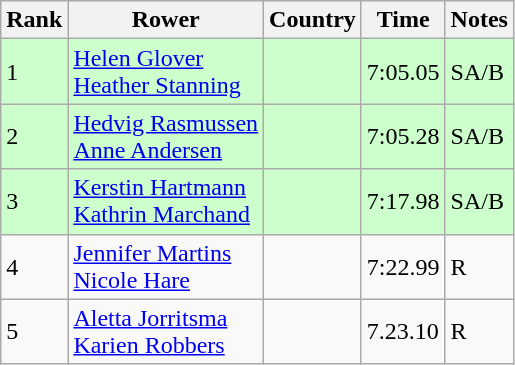<table class="wikitable">
<tr>
<th>Rank</th>
<th>Rower</th>
<th>Country</th>
<th>Time</th>
<th>Notes</th>
</tr>
<tr bgcolor=ccffcc>
<td>1</td>
<td><a href='#'>Helen Glover</a><br><a href='#'>Heather Stanning</a></td>
<td></td>
<td>7:05.05</td>
<td>SA/B</td>
</tr>
<tr bgcolor=ccffcc>
<td>2</td>
<td><a href='#'>Hedvig Rasmussen</a><br><a href='#'>Anne Andersen</a></td>
<td></td>
<td>7:05.28</td>
<td>SA/B</td>
</tr>
<tr bgcolor=ccffcc>
<td>3</td>
<td><a href='#'>Kerstin Hartmann</a><br><a href='#'>Kathrin Marchand</a></td>
<td></td>
<td>7:17.98</td>
<td>SA/B</td>
</tr>
<tr>
<td>4</td>
<td><a href='#'>Jennifer Martins</a><br><a href='#'>Nicole Hare</a></td>
<td></td>
<td>7:22.99</td>
<td>R</td>
</tr>
<tr>
<td>5</td>
<td><a href='#'>Aletta Jorritsma</a><br><a href='#'>Karien Robbers</a></td>
<td></td>
<td>7.23.10</td>
<td>R</td>
</tr>
</table>
